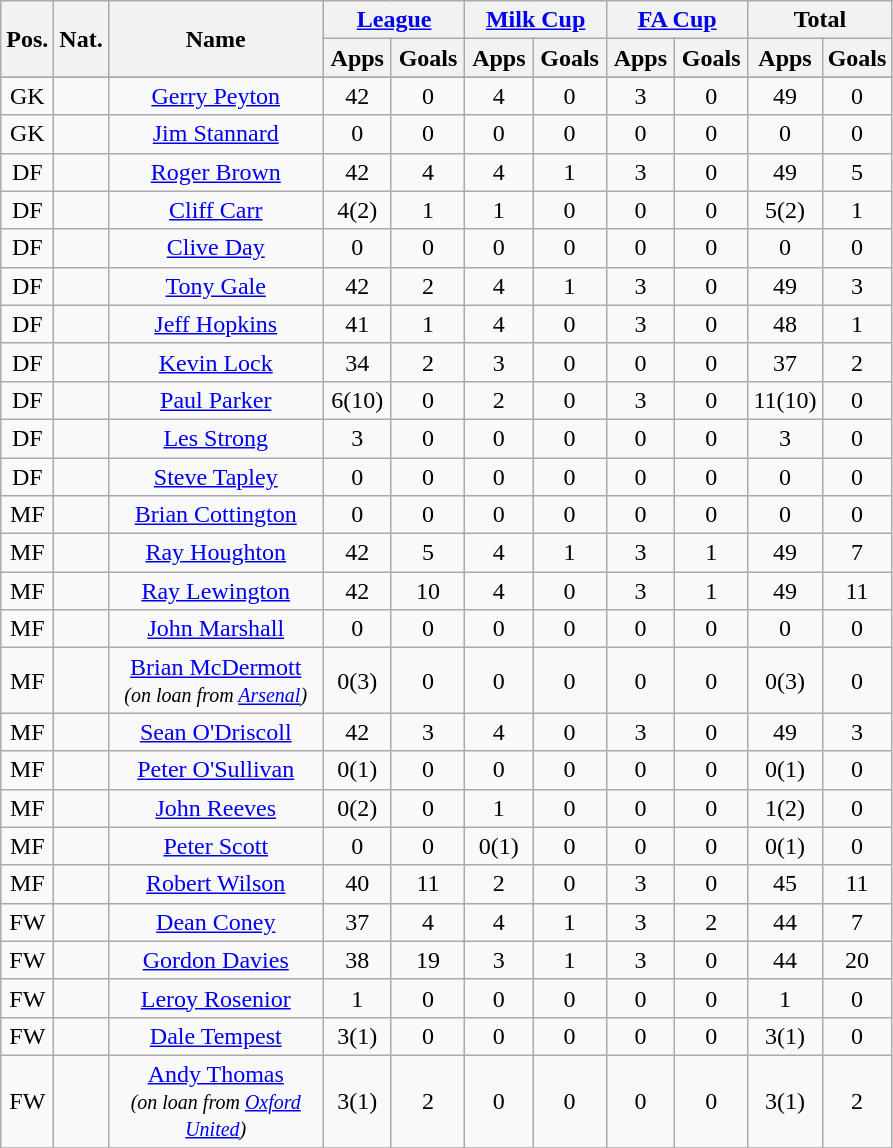<table class="wikitable plainrowheaders" style="text-align:center">
<tr>
<th rowspan="2">Pos.</th>
<th rowspan="2">Nat.</th>
<th rowspan="2" width="136">Name</th>
<th colspan="2" width="87"><a href='#'>League</a></th>
<th colspan="2" width="87"><a href='#'>Milk Cup</a></th>
<th colspan="2" width="87"><a href='#'>FA Cup</a></th>
<th colspan="2" width="87">Total</th>
</tr>
<tr>
<th>Apps</th>
<th>Goals</th>
<th>Apps</th>
<th>Goals</th>
<th>Apps</th>
<th>Goals</th>
<th>Apps</th>
<th>Goals</th>
</tr>
<tr>
</tr>
<tr>
<td>GK</td>
<td></td>
<td><a href='#'>Gerry Peyton</a></td>
<td>42</td>
<td>0</td>
<td>4</td>
<td>0</td>
<td>3</td>
<td>0</td>
<td>49</td>
<td>0</td>
</tr>
<tr>
<td>GK</td>
<td></td>
<td><a href='#'>Jim Stannard</a></td>
<td>0</td>
<td>0</td>
<td>0</td>
<td>0</td>
<td>0</td>
<td>0</td>
<td>0</td>
<td>0</td>
</tr>
<tr>
<td>DF</td>
<td></td>
<td><a href='#'>Roger Brown</a></td>
<td>42</td>
<td>4</td>
<td>4</td>
<td>1</td>
<td>3</td>
<td>0</td>
<td>49</td>
<td>5</td>
</tr>
<tr>
<td>DF</td>
<td></td>
<td><a href='#'>Cliff Carr</a></td>
<td>4(2)</td>
<td>1</td>
<td>1</td>
<td>0</td>
<td>0</td>
<td>0</td>
<td>5(2)</td>
<td>1</td>
</tr>
<tr>
<td>DF</td>
<td></td>
<td><a href='#'>Clive Day</a></td>
<td>0</td>
<td>0</td>
<td>0</td>
<td>0</td>
<td>0</td>
<td>0</td>
<td>0</td>
<td>0</td>
</tr>
<tr>
<td>DF</td>
<td></td>
<td><a href='#'>Tony Gale</a></td>
<td>42</td>
<td>2</td>
<td>4</td>
<td>1</td>
<td>3</td>
<td>0</td>
<td>49</td>
<td>3</td>
</tr>
<tr>
<td>DF</td>
<td></td>
<td><a href='#'>Jeff Hopkins</a></td>
<td>41</td>
<td>1</td>
<td>4</td>
<td>0</td>
<td>3</td>
<td>0</td>
<td>48</td>
<td>1</td>
</tr>
<tr>
<td>DF</td>
<td></td>
<td><a href='#'>Kevin Lock</a></td>
<td>34</td>
<td>2</td>
<td>3</td>
<td>0</td>
<td>0</td>
<td>0</td>
<td>37</td>
<td>2</td>
</tr>
<tr>
<td>DF</td>
<td></td>
<td><a href='#'>Paul Parker</a></td>
<td>6(10)</td>
<td>0</td>
<td>2</td>
<td>0</td>
<td>3</td>
<td>0</td>
<td>11(10)</td>
<td>0</td>
</tr>
<tr>
<td>DF</td>
<td></td>
<td><a href='#'>Les Strong</a></td>
<td>3</td>
<td>0</td>
<td>0</td>
<td>0</td>
<td>0</td>
<td>0</td>
<td>3</td>
<td>0</td>
</tr>
<tr>
<td>DF</td>
<td></td>
<td><a href='#'>Steve Tapley</a></td>
<td>0</td>
<td>0</td>
<td>0</td>
<td>0</td>
<td>0</td>
<td>0</td>
<td>0</td>
<td>0</td>
</tr>
<tr>
<td>MF</td>
<td></td>
<td><a href='#'>Brian Cottington</a></td>
<td>0</td>
<td>0</td>
<td>0</td>
<td>0</td>
<td>0</td>
<td>0</td>
<td>0</td>
<td>0</td>
</tr>
<tr>
<td>MF</td>
<td></td>
<td><a href='#'>Ray Houghton</a></td>
<td>42</td>
<td>5</td>
<td>4</td>
<td>1</td>
<td>3</td>
<td>1</td>
<td>49</td>
<td>7</td>
</tr>
<tr>
<td>MF</td>
<td></td>
<td><a href='#'>Ray Lewington</a></td>
<td>42</td>
<td>10</td>
<td>4</td>
<td>0</td>
<td>3</td>
<td>1</td>
<td>49</td>
<td>11</td>
</tr>
<tr>
<td>MF</td>
<td></td>
<td><a href='#'>John Marshall</a></td>
<td>0</td>
<td>0</td>
<td>0</td>
<td>0</td>
<td>0</td>
<td>0</td>
<td>0</td>
<td>0</td>
</tr>
<tr>
<td>MF</td>
<td></td>
<td><a href='#'>Brian McDermott</a><br><em><small>(on loan from <a href='#'>Arsenal</a>)</small></em></td>
<td>0(3)</td>
<td>0</td>
<td>0</td>
<td>0</td>
<td>0</td>
<td>0</td>
<td>0(3)</td>
<td>0</td>
</tr>
<tr>
<td>MF</td>
<td></td>
<td><a href='#'>Sean O'Driscoll</a></td>
<td>42</td>
<td>3</td>
<td>4</td>
<td>0</td>
<td>3</td>
<td>0</td>
<td>49</td>
<td>3</td>
</tr>
<tr>
<td>MF</td>
<td></td>
<td><a href='#'>Peter O'Sullivan</a></td>
<td>0(1)</td>
<td>0</td>
<td>0</td>
<td>0</td>
<td>0</td>
<td>0</td>
<td>0(1)</td>
<td>0</td>
</tr>
<tr>
<td>MF</td>
<td></td>
<td><a href='#'>John Reeves</a></td>
<td>0(2)</td>
<td>0</td>
<td>1</td>
<td>0</td>
<td>0</td>
<td>0</td>
<td>1(2)</td>
<td>0</td>
</tr>
<tr>
<td>MF</td>
<td></td>
<td><a href='#'>Peter Scott</a></td>
<td>0</td>
<td>0</td>
<td>0(1)</td>
<td>0</td>
<td>0</td>
<td>0</td>
<td>0(1)</td>
<td>0</td>
</tr>
<tr>
<td>MF</td>
<td></td>
<td><a href='#'>Robert Wilson</a></td>
<td>40</td>
<td>11</td>
<td>2</td>
<td>0</td>
<td>3</td>
<td>0</td>
<td>45</td>
<td>11</td>
</tr>
<tr>
<td>FW</td>
<td></td>
<td><a href='#'>Dean Coney</a></td>
<td>37</td>
<td>4</td>
<td>4</td>
<td>1</td>
<td>3</td>
<td>2</td>
<td>44</td>
<td>7</td>
</tr>
<tr>
<td>FW</td>
<td></td>
<td><a href='#'>Gordon Davies</a></td>
<td>38</td>
<td>19</td>
<td>3</td>
<td>1</td>
<td>3</td>
<td>0</td>
<td>44</td>
<td>20</td>
</tr>
<tr>
<td>FW</td>
<td></td>
<td><a href='#'>Leroy Rosenior</a></td>
<td>1</td>
<td>0</td>
<td>0</td>
<td>0</td>
<td>0</td>
<td>0</td>
<td>1</td>
<td>0</td>
</tr>
<tr>
<td>FW</td>
<td></td>
<td><a href='#'>Dale Tempest</a></td>
<td>3(1)</td>
<td>0</td>
<td>0</td>
<td>0</td>
<td>0</td>
<td>0</td>
<td>3(1)</td>
<td>0</td>
</tr>
<tr>
<td>FW</td>
<td></td>
<td><a href='#'>Andy Thomas</a><br><em><small>(on loan from <a href='#'>Oxford United</a>)</small></em></td>
<td>3(1)</td>
<td>2</td>
<td>0</td>
<td>0</td>
<td>0</td>
<td>0</td>
<td>3(1)</td>
<td>2</td>
</tr>
<tr>
</tr>
</table>
